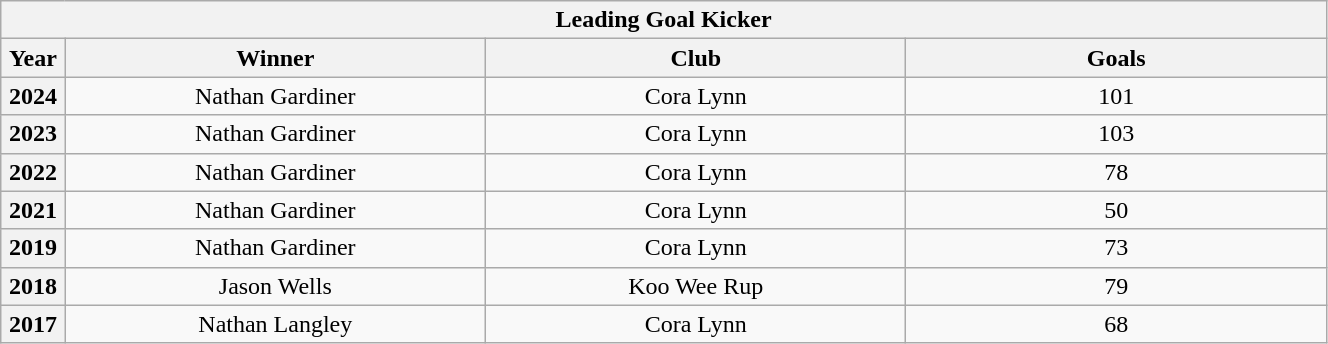<table class="wikitable sortable" style="width:70%; text-align:center; font-size:100%;">
<tr>
<th colspan=4>Leading Goal Kicker</th>
</tr>
<tr>
<th width=30px>Year</th>
<th width=250px>Winner</th>
<th width=250px>Club</th>
<th width=250px>Goals</th>
</tr>
<tr>
<th>2024</th>
<td>Nathan Gardiner</td>
<td>Cora Lynn</td>
<td>101</td>
</tr>
<tr>
<th>2023</th>
<td>Nathan Gardiner</td>
<td>Cora Lynn</td>
<td>103</td>
</tr>
<tr>
<th>2022</th>
<td>Nathan Gardiner</td>
<td>Cora Lynn</td>
<td>78</td>
</tr>
<tr>
<th>2021</th>
<td>Nathan Gardiner</td>
<td>Cora Lynn</td>
<td>50</td>
</tr>
<tr>
<th>2019</th>
<td>Nathan Gardiner</td>
<td>Cora Lynn</td>
<td>73</td>
</tr>
<tr>
<th>2018</th>
<td>Jason Wells</td>
<td>Koo Wee Rup</td>
<td>79</td>
</tr>
<tr>
<th>2017</th>
<td>Nathan Langley</td>
<td>Cora Lynn</td>
<td>68</td>
</tr>
</table>
